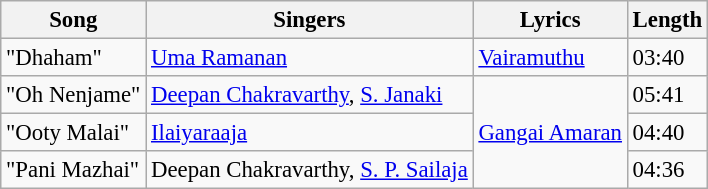<table class="wikitable" style="font-size:95%;">
<tr>
<th>Song</th>
<th>Singers</th>
<th>Lyrics</th>
<th>Length</th>
</tr>
<tr>
<td>"Dhaham"</td>
<td><a href='#'>Uma Ramanan</a></td>
<td><a href='#'>Vairamuthu</a></td>
<td>03:40</td>
</tr>
<tr>
<td>"Oh Nenjame"</td>
<td><a href='#'>Deepan Chakravarthy</a>, <a href='#'>S. Janaki</a></td>
<td rowspan=3><a href='#'>Gangai Amaran</a></td>
<td>05:41</td>
</tr>
<tr>
<td>"Ooty Malai"</td>
<td><a href='#'>Ilaiyaraaja</a></td>
<td>04:40</td>
</tr>
<tr>
<td>"Pani Mazhai"</td>
<td>Deepan Chakravarthy, <a href='#'>S. P. Sailaja</a></td>
<td>04:36</td>
</tr>
</table>
